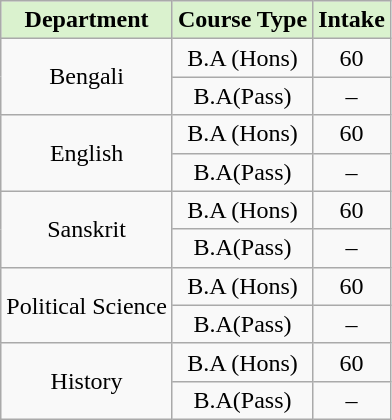<table class="wikitable" style="text-align:center;">
<tr>
<th style="background-color: #DAF2CE">Department</th>
<th style="background-color: #DAF2CE">Course Type</th>
<th style="background-color: #DAF2CE">Intake</th>
</tr>
<tr>
<td rowspan="2">Bengali</td>
<td>B.A (Hons)</td>
<td>60</td>
</tr>
<tr>
<td>B.A(Pass)</td>
<td>–</td>
</tr>
<tr>
<td rowspan="2">English</td>
<td>B.A (Hons)</td>
<td>60</td>
</tr>
<tr>
<td>B.A(Pass)</td>
<td>–</td>
</tr>
<tr>
<td rowspan="2">Sanskrit</td>
<td>B.A (Hons)</td>
<td>60</td>
</tr>
<tr>
<td>B.A(Pass)</td>
<td>–</td>
</tr>
<tr>
<td rowspan="2">Political Science</td>
<td>B.A (Hons)</td>
<td>60</td>
</tr>
<tr>
<td>B.A(Pass)</td>
<td>–</td>
</tr>
<tr>
<td rowspan="2">History</td>
<td>B.A (Hons)</td>
<td>60</td>
</tr>
<tr>
<td>B.A(Pass)</td>
<td>–</td>
</tr>
</table>
